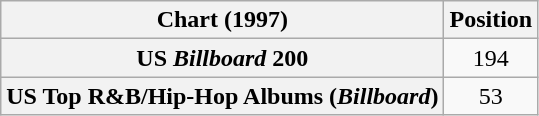<table class="wikitable sortable plainrowheaders" style="text-align:center;">
<tr>
<th scope="col">Chart (1997)</th>
<th scope="col">Position</th>
</tr>
<tr>
<th scope="row">US <em>Billboard</em> 200</th>
<td>194</td>
</tr>
<tr>
<th scope="row">US Top R&B/Hip-Hop Albums (<em>Billboard</em>)</th>
<td>53</td>
</tr>
</table>
